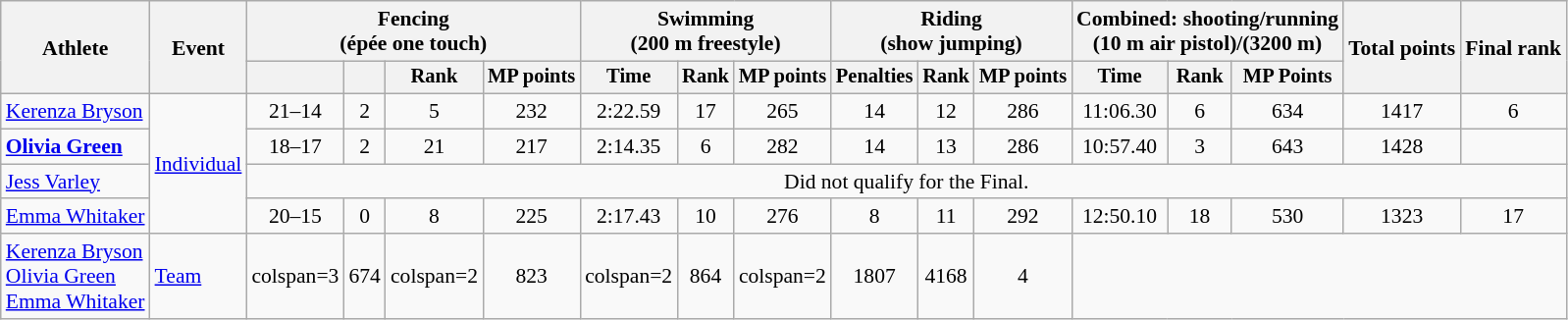<table class=wikitable style=font-size:90%;text-align:center>
<tr>
<th rowspan=2>Athlete</th>
<th rowspan=2>Event</th>
<th colspan=4>Fencing<br><span>(épée one touch)</span></th>
<th colspan=3>Swimming<br><span>(200 m freestyle)</span></th>
<th colspan=3>Riding<br><span>(show jumping)</span></th>
<th colspan=3>Combined: shooting/running<br><span>(10 m air pistol)/(3200 m)</span></th>
<th rowspan=2>Total points</th>
<th rowspan=2>Final rank</th>
</tr>
<tr style=font-size:95%>
<th></th>
<th></th>
<th>Rank</th>
<th>MP points</th>
<th>Time</th>
<th>Rank</th>
<th>MP points</th>
<th>Penalties</th>
<th>Rank</th>
<th>MP points</th>
<th>Time</th>
<th>Rank</th>
<th>MP Points</th>
</tr>
<tr>
<td align=left><a href='#'>Kerenza Bryson</a></td>
<td align=left rowspan=4><a href='#'>Individual</a></td>
<td>21–14</td>
<td>2</td>
<td>5</td>
<td>232</td>
<td>2:22.59</td>
<td>17</td>
<td>265</td>
<td>14</td>
<td>12</td>
<td>286</td>
<td>11:06.30</td>
<td>6</td>
<td>634</td>
<td>1417</td>
<td>6</td>
</tr>
<tr>
<td align=left><strong><a href='#'>Olivia Green</a></strong></td>
<td>18–17</td>
<td>2</td>
<td>21</td>
<td>217</td>
<td>2:14.35</td>
<td>6</td>
<td>282</td>
<td>14</td>
<td>13</td>
<td>286</td>
<td>10:57.40</td>
<td>3</td>
<td>643</td>
<td>1428</td>
<td></td>
</tr>
<tr>
<td align=left><a href='#'>Jess Varley</a></td>
<td colspan=15>Did not qualify for the Final.</td>
</tr>
<tr>
<td align=left><a href='#'>Emma Whitaker</a></td>
<td>20–15</td>
<td>0</td>
<td>8</td>
<td>225</td>
<td>2:17.43</td>
<td>10</td>
<td>276</td>
<td>8</td>
<td>11</td>
<td>292</td>
<td>12:50.10</td>
<td>18</td>
<td>530</td>
<td>1323</td>
<td>17</td>
</tr>
<tr>
<td align=left><a href='#'>Kerenza Bryson</a><br><a href='#'>Olivia Green</a><br><a href='#'>Emma Whitaker</a></td>
<td align=left><a href='#'>Team</a></td>
<td>colspan=3 </td>
<td>674</td>
<td>colspan=2 </td>
<td>823</td>
<td>colspan=2 </td>
<td>864</td>
<td>colspan=2 </td>
<td>1807</td>
<td>4168</td>
<td>4</td>
</tr>
</table>
